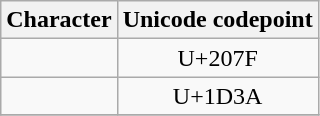<table class="wikitable" style="text-align: center;">
<tr>
<th>Character</th>
<th>Unicode codepoint</th>
</tr>
<tr>
<td></td>
<td>U+207F</td>
</tr>
<tr>
<td></td>
<td>U+1D3A</td>
</tr>
<tr>
</tr>
</table>
